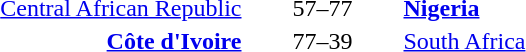<table style="text-align:center">
<tr>
<th width=200></th>
<th width=100></th>
<th width=200></th>
</tr>
<tr>
<td align=right><a href='#'>Central African Republic</a> </td>
<td align=center>57–77</td>
<td align=left> <strong><a href='#'>Nigeria</a></strong></td>
</tr>
<tr>
<td align=right><strong><a href='#'>Côte d'Ivoire</a></strong> </td>
<td align=center>77–39</td>
<td align=left> <a href='#'>South Africa</a></td>
</tr>
</table>
